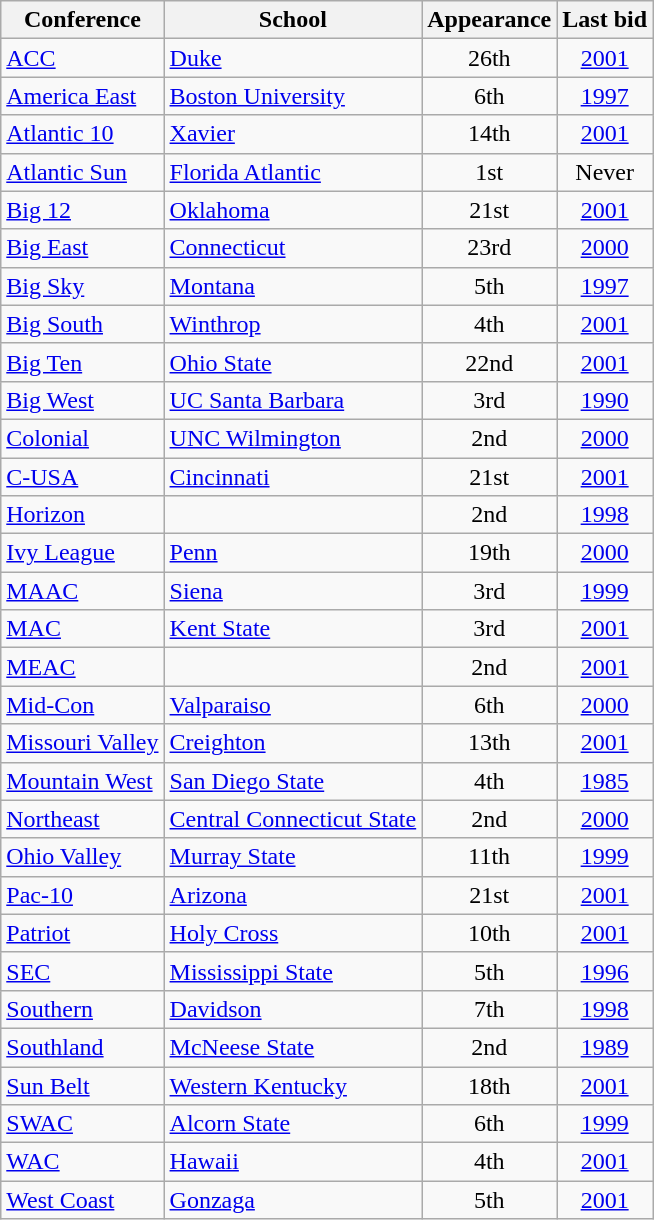<table class="wikitable sortable" style="text-align: center;">
<tr>
<th>Conference</th>
<th>School</th>
<th data-sort-type="number">Appearance</th>
<th>Last bid</th>
</tr>
<tr>
<td align=left><a href='#'>ACC</a></td>
<td align=left><a href='#'>Duke</a></td>
<td>26th</td>
<td><a href='#'>2001</a></td>
</tr>
<tr>
<td align=left><a href='#'>America East</a></td>
<td align=left><a href='#'>Boston University</a></td>
<td>6th</td>
<td><a href='#'>1997</a></td>
</tr>
<tr>
<td align=left><a href='#'>Atlantic 10</a></td>
<td align=left><a href='#'>Xavier</a></td>
<td>14th</td>
<td><a href='#'>2001</a></td>
</tr>
<tr>
<td align=left><a href='#'>Atlantic Sun</a></td>
<td align=left><a href='#'>Florida Atlantic</a></td>
<td>1st</td>
<td>Never</td>
</tr>
<tr>
<td align=left><a href='#'>Big 12</a></td>
<td align=left><a href='#'>Oklahoma</a></td>
<td>21st</td>
<td><a href='#'>2001</a></td>
</tr>
<tr>
<td align=left><a href='#'>Big East</a></td>
<td align=left><a href='#'>Connecticut</a></td>
<td>23rd</td>
<td><a href='#'>2000</a></td>
</tr>
<tr>
<td align=left><a href='#'>Big Sky</a></td>
<td align=left><a href='#'>Montana</a></td>
<td>5th</td>
<td><a href='#'>1997</a></td>
</tr>
<tr>
<td align=left><a href='#'>Big South</a></td>
<td align=left><a href='#'>Winthrop</a></td>
<td>4th</td>
<td><a href='#'>2001</a></td>
</tr>
<tr>
<td align=left><a href='#'>Big Ten</a></td>
<td align=left><a href='#'>Ohio State</a></td>
<td>22nd</td>
<td><a href='#'>2001</a></td>
</tr>
<tr>
<td align=left><a href='#'>Big West</a></td>
<td align=left><a href='#'>UC Santa Barbara</a></td>
<td>3rd</td>
<td><a href='#'>1990</a></td>
</tr>
<tr>
<td align=left><a href='#'>Colonial</a></td>
<td align=left><a href='#'>UNC Wilmington</a></td>
<td>2nd</td>
<td><a href='#'>2000</a></td>
</tr>
<tr>
<td align=left><a href='#'>C-USA</a></td>
<td align=left><a href='#'>Cincinnati</a></td>
<td>21st</td>
<td><a href='#'>2001</a></td>
</tr>
<tr>
<td align=left><a href='#'>Horizon</a></td>
<td align=left></td>
<td>2nd</td>
<td><a href='#'>1998</a></td>
</tr>
<tr>
<td align=left><a href='#'>Ivy League</a></td>
<td align=left><a href='#'>Penn</a></td>
<td>19th</td>
<td><a href='#'>2000</a></td>
</tr>
<tr>
<td align=left><a href='#'>MAAC</a></td>
<td align=left><a href='#'>Siena</a></td>
<td>3rd</td>
<td><a href='#'>1999</a></td>
</tr>
<tr>
<td align=left><a href='#'>MAC</a></td>
<td align=left><a href='#'>Kent State</a></td>
<td>3rd</td>
<td><a href='#'>2001</a></td>
</tr>
<tr>
<td align=left><a href='#'>MEAC</a></td>
<td align=left></td>
<td>2nd</td>
<td><a href='#'>2001</a></td>
</tr>
<tr>
<td align=left><a href='#'>Mid-Con</a></td>
<td align=left><a href='#'>Valparaiso</a></td>
<td>6th</td>
<td><a href='#'>2000</a></td>
</tr>
<tr>
<td align=left><a href='#'>Missouri Valley</a></td>
<td align=left><a href='#'>Creighton</a></td>
<td>13th</td>
<td><a href='#'>2001</a></td>
</tr>
<tr>
<td align=left><a href='#'>Mountain West</a></td>
<td align=left><a href='#'>San Diego State</a></td>
<td>4th</td>
<td><a href='#'>1985</a></td>
</tr>
<tr>
<td align=left><a href='#'>Northeast</a></td>
<td align=left><a href='#'>Central Connecticut State</a></td>
<td>2nd</td>
<td><a href='#'>2000</a></td>
</tr>
<tr>
<td align=left><a href='#'>Ohio Valley</a></td>
<td align=left><a href='#'>Murray State</a></td>
<td>11th</td>
<td><a href='#'>1999</a></td>
</tr>
<tr>
<td align=left><a href='#'>Pac-10</a></td>
<td align=left><a href='#'>Arizona</a></td>
<td>21st</td>
<td><a href='#'>2001</a></td>
</tr>
<tr>
<td align=left><a href='#'>Patriot</a></td>
<td align=left><a href='#'>Holy Cross</a></td>
<td>10th</td>
<td><a href='#'>2001</a></td>
</tr>
<tr>
<td align=left><a href='#'>SEC</a></td>
<td align=left><a href='#'>Mississippi State</a></td>
<td>5th</td>
<td><a href='#'>1996</a></td>
</tr>
<tr>
<td align=left><a href='#'>Southern</a></td>
<td align=left><a href='#'>Davidson</a></td>
<td>7th</td>
<td><a href='#'>1998</a></td>
</tr>
<tr>
<td align=left><a href='#'>Southland</a></td>
<td align=left><a href='#'>McNeese State</a></td>
<td>2nd</td>
<td><a href='#'>1989</a></td>
</tr>
<tr>
<td align=left><a href='#'>Sun Belt</a></td>
<td align=left><a href='#'>Western Kentucky</a></td>
<td>18th</td>
<td><a href='#'>2001</a></td>
</tr>
<tr>
<td align=left><a href='#'>SWAC</a></td>
<td align=left><a href='#'>Alcorn State</a></td>
<td>6th</td>
<td><a href='#'>1999</a></td>
</tr>
<tr>
<td align=left><a href='#'>WAC</a></td>
<td align=left><a href='#'>Hawaii</a></td>
<td>4th</td>
<td><a href='#'>2001</a></td>
</tr>
<tr>
<td align=left><a href='#'>West Coast</a></td>
<td align=left><a href='#'>Gonzaga</a></td>
<td>5th</td>
<td><a href='#'>2001</a></td>
</tr>
</table>
